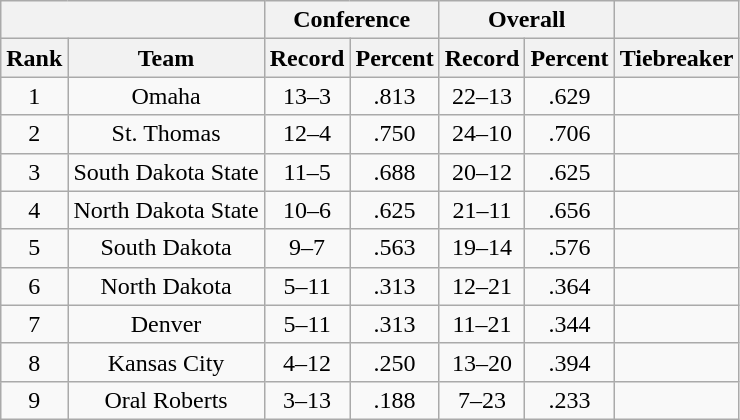<table class="wikitable sortable" style="text-align:center">
<tr>
<th colspan="2"></th>
<th colspan="2">Conference</th>
<th colspan="2">Overall</th>
<th></th>
</tr>
<tr>
<th>Rank</th>
<th>Team</th>
<th>Record</th>
<th>Percent</th>
<th>Record</th>
<th>Percent</th>
<th>Tiebreaker</th>
</tr>
<tr>
<td>1</td>
<td>Omaha</td>
<td>13–3</td>
<td>.813</td>
<td>22–13</td>
<td>.629</td>
<td></td>
</tr>
<tr>
<td>2</td>
<td>St. Thomas</td>
<td>12–4</td>
<td>.750</td>
<td>24–10</td>
<td>.706</td>
<td></td>
</tr>
<tr>
<td>3</td>
<td>South Dakota State</td>
<td>11–5</td>
<td>.688</td>
<td>20–12</td>
<td>.625</td>
<td></td>
</tr>
<tr>
<td>4</td>
<td>North Dakota State</td>
<td>10–6</td>
<td>.625</td>
<td>21–11</td>
<td>.656</td>
<td></td>
</tr>
<tr>
<td>5</td>
<td>South Dakota</td>
<td>9–7</td>
<td>.563</td>
<td>19–14</td>
<td>.576</td>
<td></td>
</tr>
<tr>
<td>6</td>
<td>North Dakota</td>
<td>5–11</td>
<td>.313</td>
<td>12–21</td>
<td>.364</td>
<td></td>
</tr>
<tr>
<td>7</td>
<td>Denver</td>
<td>5–11</td>
<td>.313</td>
<td>11–21</td>
<td>.344</td>
<td></td>
</tr>
<tr>
<td>8</td>
<td>Kansas City</td>
<td>4–12</td>
<td>.250</td>
<td>13–20</td>
<td>.394</td>
<td></td>
</tr>
<tr>
<td>9</td>
<td>Oral Roberts</td>
<td>3–13</td>
<td>.188</td>
<td>7–23</td>
<td>.233</td>
<td></td>
</tr>
</table>
